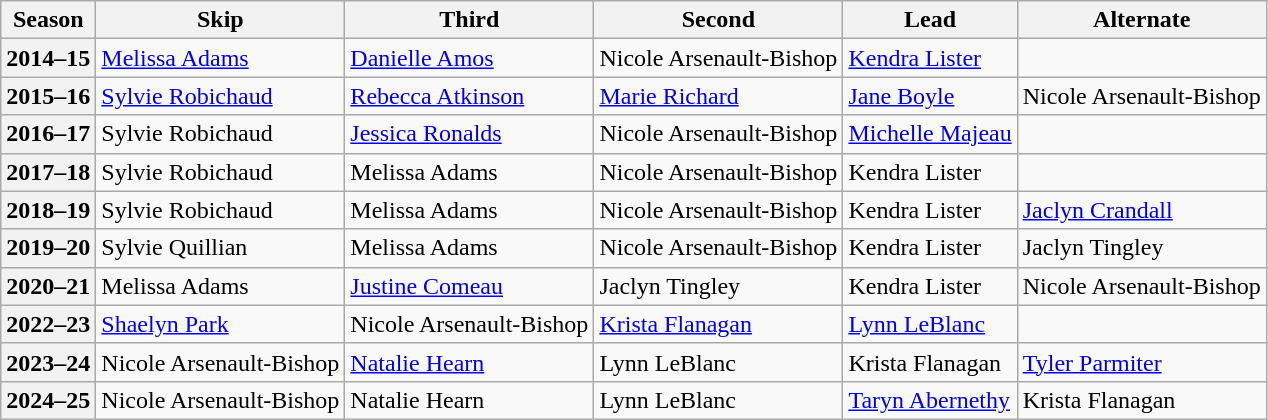<table class="wikitable">
<tr>
<th scope="col">Season</th>
<th scope="col">Skip</th>
<th scope="col">Third</th>
<th scope="col">Second</th>
<th scope="col">Lead</th>
<th scope="col">Alternate</th>
</tr>
<tr>
<th scope="row">2014–15</th>
<td><a href='#'>Melissa Adams</a></td>
<td><a href='#'>Danielle Amos</a></td>
<td>Nicole Arsenault-Bishop</td>
<td><a href='#'>Kendra Lister</a></td>
<td></td>
</tr>
<tr>
<th scope="row">2015–16</th>
<td><a href='#'>Sylvie Robichaud</a></td>
<td><a href='#'>Rebecca Atkinson</a></td>
<td><a href='#'>Marie Richard</a></td>
<td><a href='#'>Jane Boyle</a></td>
<td>Nicole Arsenault-Bishop</td>
</tr>
<tr>
<th scope="row">2016–17</th>
<td>Sylvie Robichaud</td>
<td><a href='#'>Jessica Ronalds</a></td>
<td>Nicole Arsenault-Bishop</td>
<td><a href='#'>Michelle Majeau</a></td>
<td></td>
</tr>
<tr>
<th scope="row">2017–18</th>
<td>Sylvie Robichaud</td>
<td>Melissa Adams</td>
<td>Nicole Arsenault-Bishop</td>
<td>Kendra Lister</td>
<td></td>
</tr>
<tr>
<th scope="row">2018–19</th>
<td>Sylvie Robichaud</td>
<td>Melissa Adams</td>
<td>Nicole Arsenault-Bishop</td>
<td>Kendra Lister</td>
<td><a href='#'>Jaclyn Crandall</a></td>
</tr>
<tr>
<th scope="row">2019–20</th>
<td>Sylvie Quillian</td>
<td>Melissa Adams</td>
<td>Nicole Arsenault-Bishop</td>
<td>Kendra Lister</td>
<td>Jaclyn Tingley</td>
</tr>
<tr>
<th scope="row">2020–21</th>
<td>Melissa Adams</td>
<td><a href='#'>Justine Comeau</a></td>
<td>Jaclyn Tingley</td>
<td>Kendra Lister</td>
<td>Nicole Arsenault-Bishop</td>
</tr>
<tr>
<th scope="row">2022–23</th>
<td><a href='#'>Shaelyn Park</a></td>
<td>Nicole Arsenault-Bishop</td>
<td><a href='#'>Krista Flanagan</a></td>
<td><a href='#'>Lynn LeBlanc</a></td>
<td></td>
</tr>
<tr>
<th scope="row">2023–24</th>
<td>Nicole Arsenault-Bishop</td>
<td><a href='#'>Natalie Hearn</a></td>
<td>Lynn LeBlanc</td>
<td>Krista Flanagan</td>
<td><a href='#'>Tyler Parmiter</a></td>
</tr>
<tr>
<th scope="row">2024–25</th>
<td>Nicole Arsenault-Bishop</td>
<td>Natalie Hearn</td>
<td>Lynn LeBlanc</td>
<td><a href='#'>Taryn Abernethy</a></td>
<td>Krista Flanagan</td>
</tr>
</table>
